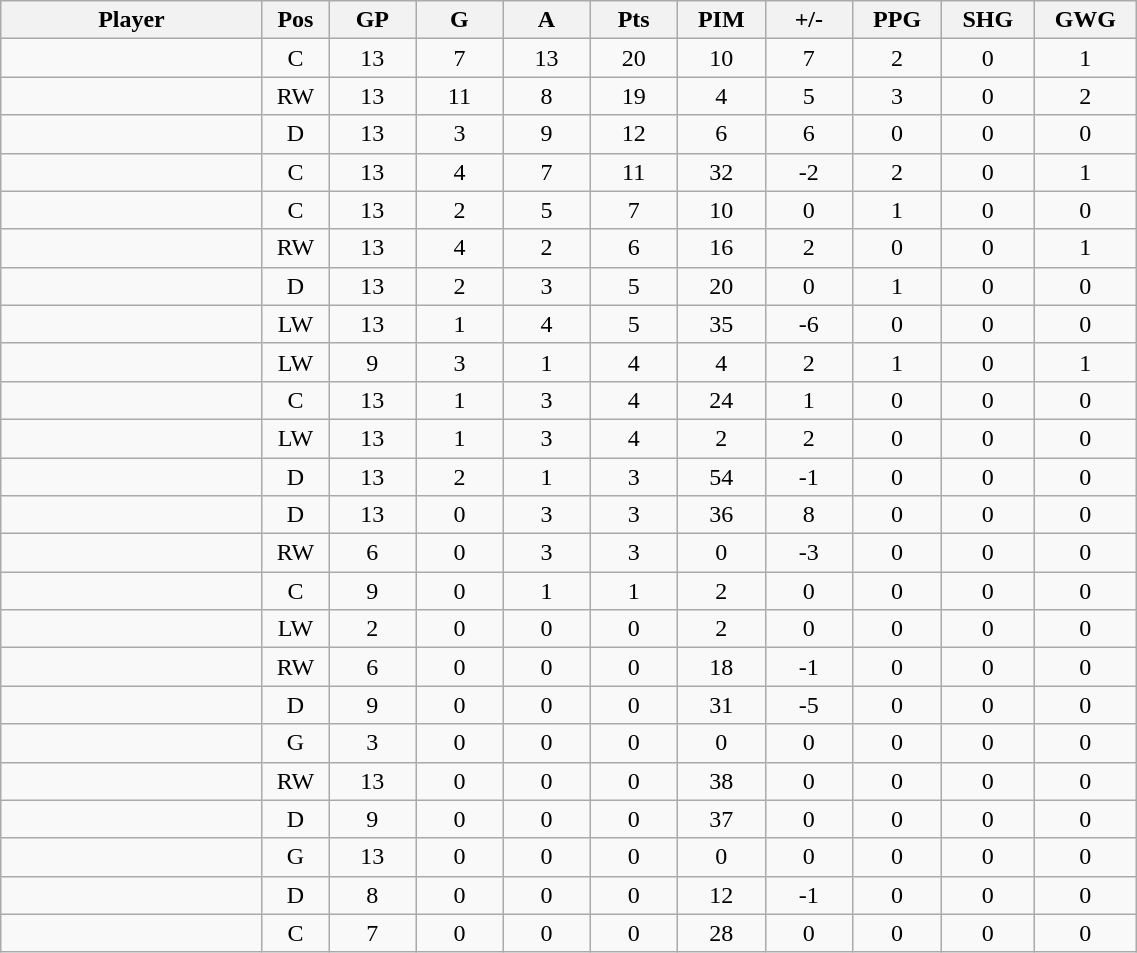<table class="wikitable sortable" width="60%">
<tr ALIGN="center">
<th bgcolor="#DDDDFF" width="15%">Player</th>
<th bgcolor="#DDDDFF" width="3%" title="Position">Pos</th>
<th bgcolor="#DDDDFF" width="5%" title="Games played">GP</th>
<th bgcolor="#DDDDFF" width="5%" title="Goals">G</th>
<th bgcolor="#DDDDFF" width="5%" title="Assists">A</th>
<th bgcolor="#DDDDFF" width="5%" title="Points">Pts</th>
<th bgcolor="#DDDDFF" width="5%" title="Penalties in Minutes">PIM</th>
<th bgcolor="#DDDDFF" width="5%" title="Plus/minus">+/-</th>
<th bgcolor="#DDDDFF" width="5%" title="Power play goals">PPG</th>
<th bgcolor="#DDDDFF" width="5%" title="Short-handed goals">SHG</th>
<th bgcolor="#DDDDFF" width="5%" title="Game-winning goals">GWG</th>
</tr>
<tr align="center">
<td align="right"></td>
<td>C</td>
<td>13</td>
<td>7</td>
<td>13</td>
<td>20</td>
<td>10</td>
<td>7</td>
<td>2</td>
<td>0</td>
<td>1</td>
</tr>
<tr align="center">
<td align="right"></td>
<td>RW</td>
<td>13</td>
<td>11</td>
<td>8</td>
<td>19</td>
<td>4</td>
<td>5</td>
<td>3</td>
<td>0</td>
<td>2</td>
</tr>
<tr align="center">
<td align="right"></td>
<td>D</td>
<td>13</td>
<td>3</td>
<td>9</td>
<td>12</td>
<td>6</td>
<td>6</td>
<td>0</td>
<td>0</td>
<td>0</td>
</tr>
<tr align="center">
<td align="right"></td>
<td>C</td>
<td>13</td>
<td>4</td>
<td>7</td>
<td>11</td>
<td>32</td>
<td>-2</td>
<td>2</td>
<td>0</td>
<td>1</td>
</tr>
<tr align="center">
<td align="right"></td>
<td>C</td>
<td>13</td>
<td>2</td>
<td>5</td>
<td>7</td>
<td>10</td>
<td>0</td>
<td>1</td>
<td>0</td>
<td>0</td>
</tr>
<tr align="center">
<td align="right"></td>
<td>RW</td>
<td>13</td>
<td>4</td>
<td>2</td>
<td>6</td>
<td>16</td>
<td>2</td>
<td>0</td>
<td>0</td>
<td>1</td>
</tr>
<tr align="center">
<td align="right"></td>
<td>D</td>
<td>13</td>
<td>2</td>
<td>3</td>
<td>5</td>
<td>20</td>
<td>0</td>
<td>1</td>
<td>0</td>
<td>0</td>
</tr>
<tr align="center">
<td align="right"></td>
<td>LW</td>
<td>13</td>
<td>1</td>
<td>4</td>
<td>5</td>
<td>35</td>
<td>-6</td>
<td>0</td>
<td>0</td>
<td>0</td>
</tr>
<tr align="center">
<td align="right"></td>
<td>LW</td>
<td>9</td>
<td>3</td>
<td>1</td>
<td>4</td>
<td>4</td>
<td>2</td>
<td>1</td>
<td>0</td>
<td>1</td>
</tr>
<tr align="center">
<td align="right"></td>
<td>C</td>
<td>13</td>
<td>1</td>
<td>3</td>
<td>4</td>
<td>24</td>
<td>1</td>
<td>0</td>
<td>0</td>
<td>0</td>
</tr>
<tr align="center">
<td align="right"></td>
<td>LW</td>
<td>13</td>
<td>1</td>
<td>3</td>
<td>4</td>
<td>2</td>
<td>2</td>
<td>0</td>
<td>0</td>
<td>0</td>
</tr>
<tr align="center">
<td align="right"></td>
<td>D</td>
<td>13</td>
<td>2</td>
<td>1</td>
<td>3</td>
<td>54</td>
<td>-1</td>
<td>0</td>
<td>0</td>
<td>0</td>
</tr>
<tr align="center">
<td align="right"></td>
<td>D</td>
<td>13</td>
<td>0</td>
<td>3</td>
<td>3</td>
<td>36</td>
<td>8</td>
<td>0</td>
<td>0</td>
<td>0</td>
</tr>
<tr align="center">
<td align="right"></td>
<td>RW</td>
<td>6</td>
<td>0</td>
<td>3</td>
<td>3</td>
<td>0</td>
<td>-3</td>
<td>0</td>
<td>0</td>
<td>0</td>
</tr>
<tr align="center">
<td align="right"></td>
<td>C</td>
<td>9</td>
<td>0</td>
<td>1</td>
<td>1</td>
<td>2</td>
<td>0</td>
<td>0</td>
<td>0</td>
<td>0</td>
</tr>
<tr align="center">
<td align="right"></td>
<td>LW</td>
<td>2</td>
<td>0</td>
<td>0</td>
<td>0</td>
<td>2</td>
<td>0</td>
<td>0</td>
<td>0</td>
<td>0</td>
</tr>
<tr align="center">
<td align="right"></td>
<td>RW</td>
<td>6</td>
<td>0</td>
<td>0</td>
<td>0</td>
<td>18</td>
<td>-1</td>
<td>0</td>
<td>0</td>
<td>0</td>
</tr>
<tr align="center">
<td align="right"></td>
<td>D</td>
<td>9</td>
<td>0</td>
<td>0</td>
<td>0</td>
<td>31</td>
<td>-5</td>
<td>0</td>
<td>0</td>
<td>0</td>
</tr>
<tr align="center">
<td align="right"></td>
<td>G</td>
<td>3</td>
<td>0</td>
<td>0</td>
<td>0</td>
<td>0</td>
<td>0</td>
<td>0</td>
<td>0</td>
<td>0</td>
</tr>
<tr align="center">
<td align="right"></td>
<td>RW</td>
<td>13</td>
<td>0</td>
<td>0</td>
<td>0</td>
<td>38</td>
<td>0</td>
<td>0</td>
<td>0</td>
<td>0</td>
</tr>
<tr align="center">
<td align="right"></td>
<td>D</td>
<td>9</td>
<td>0</td>
<td>0</td>
<td>0</td>
<td>37</td>
<td>0</td>
<td>0</td>
<td>0</td>
<td>0</td>
</tr>
<tr align="center">
<td align="right"></td>
<td>G</td>
<td>13</td>
<td>0</td>
<td>0</td>
<td>0</td>
<td>0</td>
<td>0</td>
<td>0</td>
<td>0</td>
<td>0</td>
</tr>
<tr align="center">
<td align="right"></td>
<td>D</td>
<td>8</td>
<td>0</td>
<td>0</td>
<td>0</td>
<td>12</td>
<td>-1</td>
<td>0</td>
<td>0</td>
<td>0</td>
</tr>
<tr align="center">
<td align="right"></td>
<td>C</td>
<td>7</td>
<td>0</td>
<td>0</td>
<td>0</td>
<td>28</td>
<td>0</td>
<td>0</td>
<td>0</td>
<td>0</td>
</tr>
</table>
